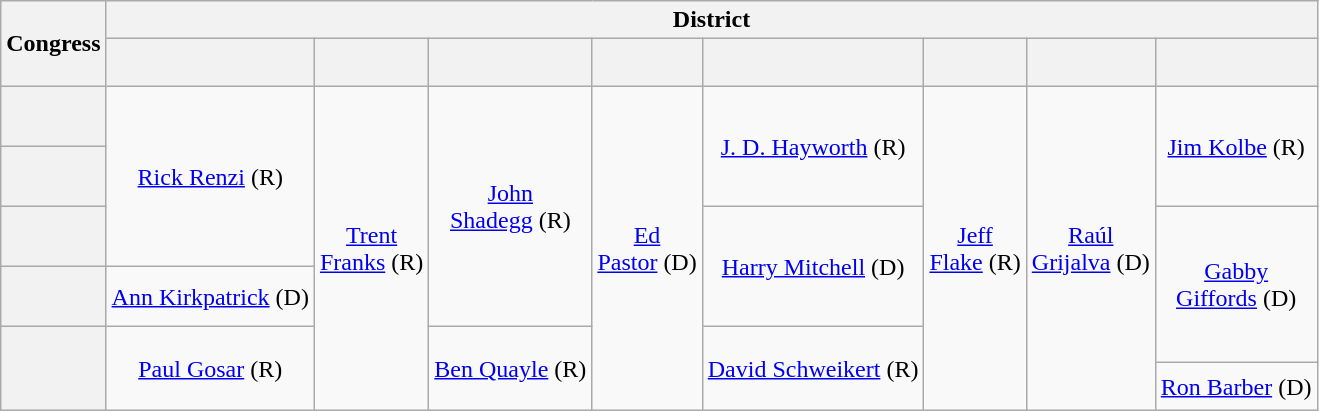<table class=wikitable style="text-align:center">
<tr>
<th scope="col" rowspan=2>Congress</th>
<th scope="colgroup" colspan=8>District</th>
</tr>
<tr style="height:2em">
<th scope="col"></th>
<th scope="col"></th>
<th scope="col"></th>
<th scope="col"></th>
<th scope="col"></th>
<th scope="col"></th>
<th scope="col"></th>
<th scope="col"></th>
</tr>
<tr style="height:2.5em">
<th scope="row"> </th>
<td rowspan=3 ><a href='#'>Rick Renzi</a> (R)</td>
<td rowspan=6 ><a href='#'>Trent<br>Franks</a> (R)</td>
<td rowspan=4 ><a href='#'>John<br>Shadegg</a> (R)</td>
<td rowspan=6 ><a href='#'>Ed<br>Pastor</a> (D)</td>
<td rowspan=2 ><a href='#'>J. D. Hayworth</a> (R)</td>
<td rowspan=6 ><a href='#'>Jeff<br>Flake</a> (R)</td>
<td rowspan=6 ><a href='#'>Raúl<br>Grijalva</a> (D)</td>
<td rowspan=2 ><a href='#'>Jim Kolbe</a> (R)</td>
</tr>
<tr style="height:2.5em">
<th scope="row"> </th>
</tr>
<tr style="height:2.5em">
<th scope="row"> </th>
<td rowspan=2 ><a href='#'>Harry Mitchell</a> (D)</td>
<td rowspan=3 ><a href='#'>Gabby<br>Giffords</a> (D)</td>
</tr>
<tr style="height:2.5em">
<th scope="row"> </th>
<td><a href='#'>Ann Kirkpatrick</a> (D)</td>
</tr>
<tr style="height:1.5em">
<th scope="row" rowspan=2> </th>
<td rowspan=2 ><a href='#'>Paul Gosar</a> (R)</td>
<td rowspan=2 ><a href='#'>Ben Quayle</a> (R)</td>
<td rowspan=2 ><a href='#'>David Schweikert</a> (R)</td>
</tr>
<tr style="height:2em">
<td><a href='#'>Ron Barber</a> (D)</td>
</tr>
</table>
